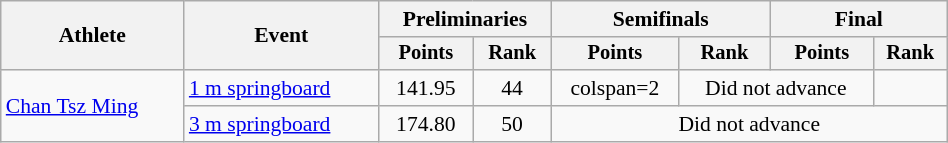<table class="wikitable" style="text-align:center; font-size:90%; width:50%;">
<tr>
<th rowspan=2>Athlete</th>
<th rowspan=2>Event</th>
<th colspan=2>Preliminaries</th>
<th colspan=2>Semifinals</th>
<th colspan=2>Final</th>
</tr>
<tr style="font-size:95%">
<th>Points</th>
<th>Rank</th>
<th>Points</th>
<th>Rank</th>
<th>Points</th>
<th>Rank</th>
</tr>
<tr>
<td align=left rowspan=2><a href='#'>Chan Tsz Ming</a></td>
<td align=left><a href='#'>1 m springboard</a></td>
<td>141.95</td>
<td>44</td>
<td>colspan=2 </td>
<td colspan=2>Did not advance</td>
</tr>
<tr>
<td align=left><a href='#'>3 m springboard</a></td>
<td>174.80</td>
<td>50</td>
<td colspan=4>Did not advance</td>
</tr>
</table>
